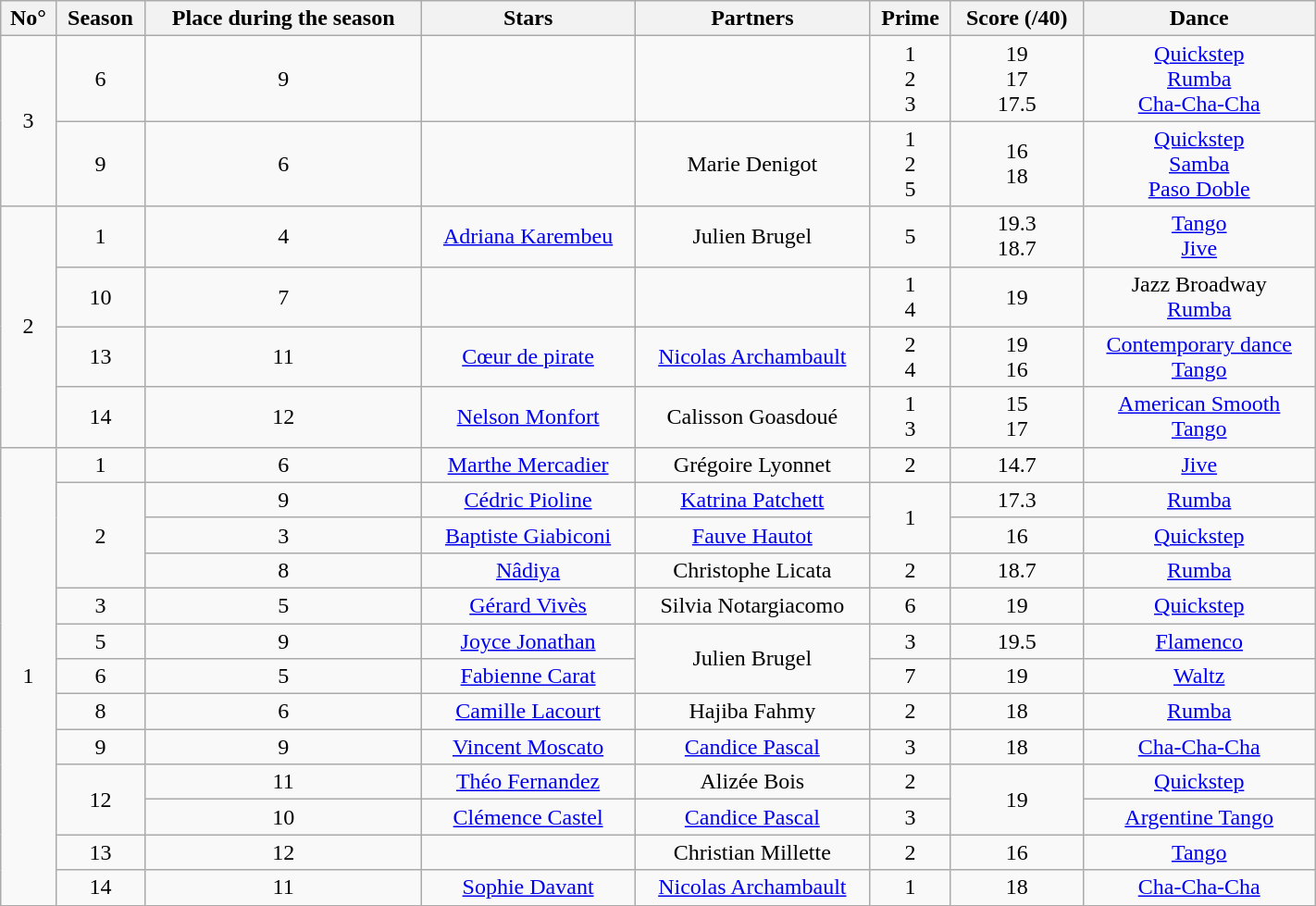<table class="wikitable" border="1" width="75%" style="text-align:center">
<tr>
<th>No°</th>
<th>Season</th>
<th>Place during the season</th>
<th>Stars</th>
<th>Partners</th>
<th>Prime</th>
<th>Score (/40)</th>
<th>Dance</th>
</tr>
<tr>
<td rowspan="2">3</td>
<td>6</td>
<td>9</td>
<td></td>
<td></td>
<td>1<br>2<br>3</td>
<td>19<br>17<br>17.5</td>
<td><a href='#'>Quickstep</a><br><a href='#'>Rumba</a><br><a href='#'>Cha-Cha-Cha</a></td>
</tr>
<tr>
<td>9</td>
<td>6</td>
<td></td>
<td>Marie Denigot</td>
<td>1<br>2<br>5</td>
<td>16<br>18</td>
<td><a href='#'>Quickstep</a><br><a href='#'>Samba</a><br><a href='#'>Paso Doble</a></td>
</tr>
<tr>
<td rowspan="4">2</td>
<td>1</td>
<td>4</td>
<td><a href='#'>Adriana Karembeu</a></td>
<td>Julien Brugel</td>
<td>5</td>
<td>19.3<br>18.7</td>
<td><a href='#'>Tango</a><br><a href='#'>Jive</a></td>
</tr>
<tr>
<td>10</td>
<td>7</td>
<td></td>
<td></td>
<td>1<br>4</td>
<td>19</td>
<td>Jazz Broadway<br><a href='#'>Rumba</a></td>
</tr>
<tr>
<td>13</td>
<td>11</td>
<td><a href='#'>Cœur de pirate</a></td>
<td><a href='#'>Nicolas Archambault</a></td>
<td>2<br>4</td>
<td>19<br>16</td>
<td><a href='#'>Contemporary dance</a><br><a href='#'>Tango</a></td>
</tr>
<tr>
<td>14</td>
<td>12</td>
<td><a href='#'>Nelson Monfort</a></td>
<td>Calisson Goasdoué</td>
<td>1<br>3</td>
<td>15<br>17</td>
<td><a href='#'>American Smooth</a><br><a href='#'>Tango</a></td>
</tr>
<tr>
<td rowspan="13">1</td>
<td>1</td>
<td>6</td>
<td><a href='#'>Marthe Mercadier</a></td>
<td>Grégoire Lyonnet</td>
<td>2</td>
<td>14.7</td>
<td><a href='#'>Jive</a></td>
</tr>
<tr>
<td rowspan="3">2</td>
<td>9</td>
<td><a href='#'>Cédric Pioline</a></td>
<td><a href='#'>Katrina Patchett</a></td>
<td rowspan="2">1</td>
<td>17.3</td>
<td><a href='#'>Rumba</a></td>
</tr>
<tr>
<td>3</td>
<td><a href='#'>Baptiste Giabiconi</a></td>
<td><a href='#'>Fauve Hautot</a></td>
<td>16</td>
<td><a href='#'>Quickstep</a></td>
</tr>
<tr>
<td>8</td>
<td><a href='#'>Nâdiya</a></td>
<td>Christophe Licata</td>
<td>2</td>
<td>18.7</td>
<td><a href='#'>Rumba</a></td>
</tr>
<tr>
<td>3</td>
<td>5</td>
<td><a href='#'>Gérard Vivès</a></td>
<td>Silvia Notargiacomo</td>
<td>6</td>
<td>19</td>
<td><a href='#'>Quickstep</a></td>
</tr>
<tr>
<td>5</td>
<td>9</td>
<td><a href='#'>Joyce Jonathan</a></td>
<td rowspan="2">Julien Brugel</td>
<td>3</td>
<td>19.5</td>
<td><a href='#'>Flamenco</a></td>
</tr>
<tr>
<td>6</td>
<td>5</td>
<td><a href='#'>Fabienne Carat</a></td>
<td>7</td>
<td>19</td>
<td><a href='#'>Waltz</a></td>
</tr>
<tr>
<td>8</td>
<td>6</td>
<td><a href='#'>Camille Lacourt</a></td>
<td>Hajiba Fahmy</td>
<td>2</td>
<td>18</td>
<td><a href='#'>Rumba</a></td>
</tr>
<tr>
<td>9</td>
<td>9</td>
<td><a href='#'>Vincent Moscato</a></td>
<td><a href='#'>Candice Pascal</a></td>
<td>3</td>
<td>18</td>
<td><a href='#'>Cha-Cha-Cha</a></td>
</tr>
<tr>
<td rowspan="2">12</td>
<td>11</td>
<td><a href='#'>Théo Fernandez</a></td>
<td>Alizée Bois</td>
<td>2</td>
<td rowspan="2">19</td>
<td><a href='#'>Quickstep</a></td>
</tr>
<tr>
<td>10</td>
<td><a href='#'>Clémence Castel</a></td>
<td><a href='#'>Candice Pascal</a></td>
<td>3</td>
<td><a href='#'>Argentine Tango</a></td>
</tr>
<tr>
<td>13</td>
<td>12</td>
<td></td>
<td>Christian Millette</td>
<td>2</td>
<td>16</td>
<td><a href='#'>Tango</a></td>
</tr>
<tr>
<td>14</td>
<td>11</td>
<td><a href='#'>Sophie Davant</a></td>
<td><a href='#'>Nicolas Archambault</a></td>
<td>1</td>
<td>18</td>
<td><a href='#'>Cha-Cha-Cha</a></td>
</tr>
<tr>
</tr>
</table>
